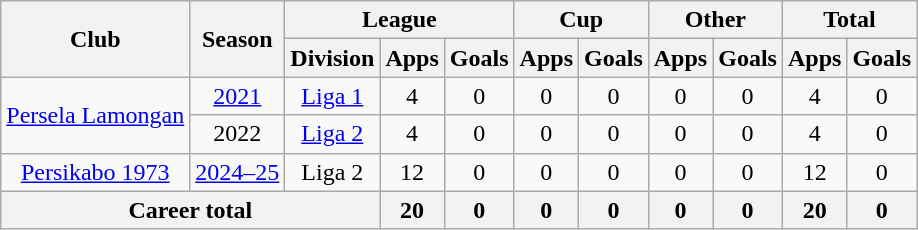<table class="wikitable" style="text-align: center">
<tr>
<th rowspan="2">Club</th>
<th rowspan="2">Season</th>
<th colspan="3">League</th>
<th colspan="2">Cup</th>
<th colspan="2">Other</th>
<th colspan="2">Total</th>
</tr>
<tr>
<th>Division</th>
<th>Apps</th>
<th>Goals</th>
<th>Apps</th>
<th>Goals</th>
<th>Apps</th>
<th>Goals</th>
<th>Apps</th>
<th>Goals</th>
</tr>
<tr>
<td rowspan="2"><a href='#'>Persela Lamongan</a></td>
<td><a href='#'>2021</a></td>
<td rowspan="1" valign="center"><a href='#'>Liga 1</a></td>
<td>4</td>
<td>0</td>
<td>0</td>
<td>0</td>
<td>0</td>
<td>0</td>
<td>4</td>
<td>0</td>
</tr>
<tr>
<td>2022</td>
<td rowspan="1" valign="center"><a href='#'>Liga 2</a></td>
<td>4</td>
<td>0</td>
<td>0</td>
<td>0</td>
<td>0</td>
<td>0</td>
<td>4</td>
<td>0</td>
</tr>
<tr>
<td rowspan="1"><a href='#'>Persikabo 1973</a></td>
<td><a href='#'>2024–25</a></td>
<td rowspan="1" valign="center">Liga 2</td>
<td>12</td>
<td>0</td>
<td>0</td>
<td>0</td>
<td>0</td>
<td>0</td>
<td>12</td>
<td>0</td>
</tr>
<tr>
<th colspan=3>Career total</th>
<th>20</th>
<th>0</th>
<th>0</th>
<th>0</th>
<th>0</th>
<th>0</th>
<th>20</th>
<th>0</th>
</tr>
</table>
